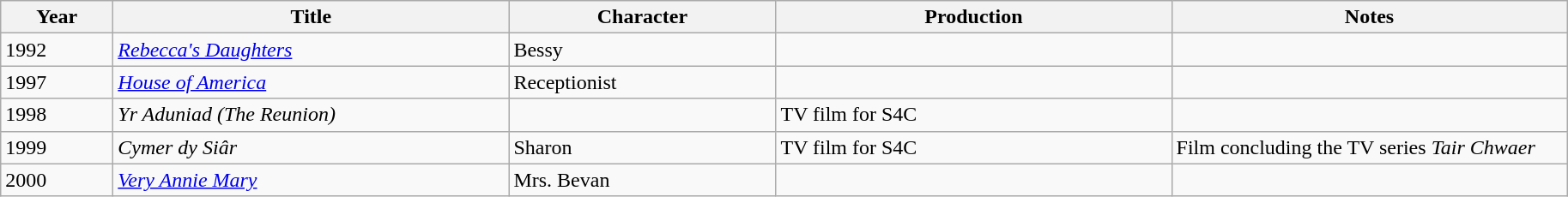<table class="wikitable">
<tr>
<th scope="col" width="80">Year</th>
<th scope="col" width="300">Title</th>
<th scope="col" width="200">Character</th>
<th scope="col" width="300">Production</th>
<th scope="col" width="300">Notes</th>
</tr>
<tr>
<td>1992</td>
<td><em><a href='#'>Rebecca's Daughters</a></em></td>
<td>Bessy</td>
<td></td>
<td></td>
</tr>
<tr>
<td>1997</td>
<td><em><a href='#'>House of America</a></em></td>
<td>Receptionist</td>
<td></td>
<td></td>
</tr>
<tr>
<td>1998</td>
<td><em>Yr Aduniad (The Reunion)</em></td>
<td></td>
<td>TV film for S4C</td>
<td></td>
</tr>
<tr>
<td>1999</td>
<td><em>Cymer dy Siâr</em></td>
<td>Sharon</td>
<td>TV film for S4C</td>
<td>Film concluding the TV series <em>Tair Chwaer</em></td>
</tr>
<tr>
<td>2000</td>
<td><em><a href='#'>Very Annie Mary</a></em></td>
<td>Mrs. Bevan</td>
<td></td>
<td></td>
</tr>
</table>
